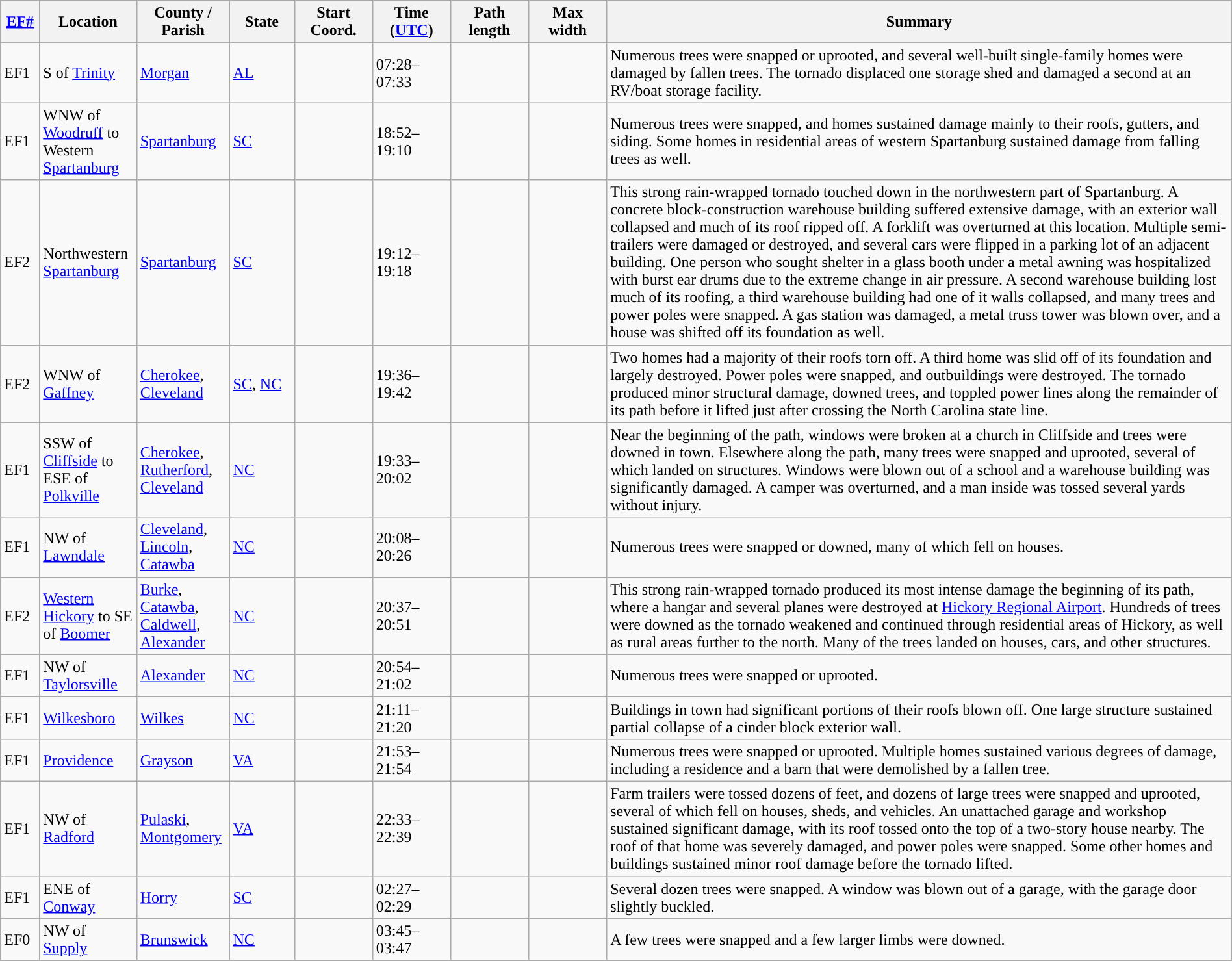<table class="wikitable sortable" style="width:100%;">
<tr>
<th scope="col"  style="width:3%; text-align:center;"><a href='#'>EF#</a></th>
<th scope="col"  style="width:7%; text-align:center;" class="unsortable">Location</th>
<th scope="col"  style="width:6%; text-align:center;" class="unsortable">County / Parish</th>
<th scope="col"  style="width:5%; text-align:center;">State</th>
<th scope="col"  style="width:6%; text-align:center;">Start Coord.</th>
<th scope="col"  style="width:6%; text-align:center;">Time (<a href='#'>UTC</a>)</th>
<th scope="col"  style="width:6%; text-align:center;">Path length</th>
<th scope="col"  style="width:6%; text-align:center;">Max width</th>
<th scope="col" class="unsortable" style="width:48%; text-align:center;">Summary</th>
</tr>
<tr>
<td>EF1</td>
<td>S of <a href='#'>Trinity</a></td>
<td><a href='#'>Morgan</a></td>
<td><a href='#'>AL</a></td>
<td></td>
<td>07:28–07:33</td>
<td></td>
<td></td>
<td>Numerous trees were snapped or uprooted, and several well-built single-family homes were damaged by fallen trees. The tornado displaced one storage shed and damaged a second at an RV/boat storage facility.</td>
</tr>
<tr>
<td>EF1</td>
<td>WNW of <a href='#'>Woodruff</a> to Western <a href='#'>Spartanburg</a></td>
<td><a href='#'>Spartanburg</a></td>
<td><a href='#'>SC</a></td>
<td></td>
<td>18:52–19:10</td>
<td></td>
<td></td>
<td>Numerous trees were snapped, and homes sustained damage mainly to their roofs, gutters, and siding. Some homes in residential areas of western Spartanburg sustained damage from falling trees as well.</td>
</tr>
<tr>
<td>EF2</td>
<td>Northwestern <a href='#'>Spartanburg</a></td>
<td><a href='#'>Spartanburg</a></td>
<td><a href='#'>SC</a></td>
<td></td>
<td>19:12–19:18</td>
<td></td>
<td></td>
<td>This strong rain-wrapped tornado touched down in the northwestern part of Spartanburg. A concrete block-construction warehouse building suffered extensive damage, with an exterior wall collapsed and much of its roof ripped off. A forklift was overturned at this location. Multiple semi-trailers were damaged or destroyed, and several cars were flipped in a parking lot of an adjacent building. One person who sought shelter in a glass booth under a metal awning was hospitalized with burst ear drums due to the extreme change in air pressure. A second warehouse building lost much of its roofing, a third warehouse building had one of it walls collapsed, and many trees and power poles were snapped. A gas station was damaged, a metal truss tower was blown over, and a house was shifted off its foundation as well.</td>
</tr>
<tr>
<td>EF2</td>
<td>WNW of <a href='#'>Gaffney</a></td>
<td><a href='#'>Cherokee</a>, <a href='#'>Cleveland</a></td>
<td><a href='#'>SC</a>, <a href='#'>NC</a></td>
<td></td>
<td>19:36–19:42</td>
<td></td>
<td></td>
<td>Two homes had a majority of their roofs torn off. A third home was slid off of its foundation and largely destroyed. Power poles were snapped, and outbuildings were destroyed. The tornado produced minor structural damage, downed trees, and toppled power lines along the remainder of its path before it lifted just after crossing the North Carolina state line.</td>
</tr>
<tr>
<td>EF1</td>
<td>SSW of <a href='#'>Cliffside</a> to ESE of <a href='#'>Polkville</a></td>
<td><a href='#'>Cherokee</a>, <a href='#'>Rutherford</a>, <a href='#'>Cleveland</a></td>
<td><a href='#'>NC</a></td>
<td></td>
<td>19:33–20:02</td>
<td></td>
<td></td>
<td>Near the beginning of the path, windows were broken at a church in Cliffside and trees were downed in town. Elsewhere along the path, many trees were snapped and uprooted, several of which landed on structures. Windows were blown out of a school and a warehouse building was significantly damaged. A camper was overturned, and a man inside was tossed several yards without injury.</td>
</tr>
<tr>
<td>EF1</td>
<td>NW of <a href='#'>Lawndale</a></td>
<td><a href='#'>Cleveland</a>, <a href='#'>Lincoln</a>, <a href='#'>Catawba</a></td>
<td><a href='#'>NC</a></td>
<td></td>
<td>20:08–20:26</td>
<td></td>
<td></td>
<td>Numerous trees were snapped or downed, many of which fell on houses.<br></td>
</tr>
<tr>
<td>EF2</td>
<td><a href='#'>Western Hickory</a> to SE of <a href='#'>Boomer</a></td>
<td><a href='#'>Burke</a>, <a href='#'>Catawba</a>, <a href='#'>Caldwell</a>, <a href='#'>Alexander</a></td>
<td><a href='#'>NC</a></td>
<td></td>
<td>20:37–20:51</td>
<td></td>
<td></td>
<td>This strong rain-wrapped tornado produced its most intense damage the beginning of its path, where a hangar and several planes were destroyed at <a href='#'>Hickory Regional Airport</a>. Hundreds of trees were downed as the tornado weakened and continued through residential areas of Hickory, as well as rural areas further to the north. Many of the trees landed on houses, cars, and other structures.</td>
</tr>
<tr>
<td>EF1</td>
<td>NW of <a href='#'>Taylorsville</a></td>
<td><a href='#'>Alexander</a></td>
<td><a href='#'>NC</a></td>
<td></td>
<td>20:54–21:02</td>
<td></td>
<td></td>
<td>Numerous trees were snapped or uprooted.</td>
</tr>
<tr>
<td>EF1</td>
<td><a href='#'>Wilkesboro</a></td>
<td><a href='#'>Wilkes</a></td>
<td><a href='#'>NC</a></td>
<td></td>
<td>21:11–21:20</td>
<td></td>
<td></td>
<td>Buildings in town had significant portions of their roofs blown off. One large structure sustained partial collapse of a cinder block exterior wall.</td>
</tr>
<tr>
<td>EF1</td>
<td><a href='#'>Providence</a></td>
<td><a href='#'>Grayson</a></td>
<td><a href='#'>VA</a></td>
<td></td>
<td>21:53–21:54</td>
<td></td>
<td></td>
<td>Numerous trees were snapped or uprooted. Multiple homes sustained various degrees of damage, including a residence and a barn that were demolished by a fallen tree.</td>
</tr>
<tr>
<td>EF1</td>
<td>NW of <a href='#'>Radford</a></td>
<td><a href='#'>Pulaski</a>, <a href='#'>Montgomery</a></td>
<td><a href='#'>VA</a></td>
<td></td>
<td>22:33–22:39</td>
<td></td>
<td></td>
<td>Farm trailers were tossed dozens of feet, and dozens of large trees were snapped and uprooted, several of which fell on houses, sheds, and vehicles. An unattached garage and workshop sustained significant damage, with its roof tossed onto the top of a two-story house nearby. The roof of that home was severely damaged, and power poles were snapped. Some other homes and buildings sustained minor roof damage before the tornado lifted.</td>
</tr>
<tr>
<td>EF1</td>
<td>ENE of <a href='#'>Conway</a></td>
<td><a href='#'>Horry</a></td>
<td><a href='#'>SC</a></td>
<td></td>
<td>02:27–02:29</td>
<td></td>
<td></td>
<td>Several dozen trees were snapped. A window was blown out of a garage, with the garage door slightly buckled.</td>
</tr>
<tr>
<td>EF0</td>
<td>NW of <a href='#'>Supply</a></td>
<td><a href='#'>Brunswick</a></td>
<td><a href='#'>NC</a></td>
<td></td>
<td>03:45–03:47</td>
<td></td>
<td></td>
<td>A few trees were snapped and a few larger limbs were downed.</td>
</tr>
<tr>
</tr>
</table>
